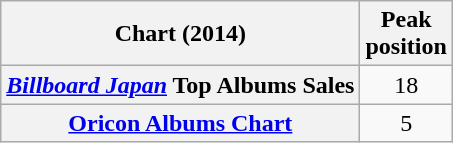<table class="wikitable plainrowheaders sortable" style="text-align:center;" border="1">
<tr>
<th scope="col">Chart (2014)</th>
<th scope="col">Peak<br>position</th>
</tr>
<tr>
<th scope="row"><em><a href='#'>Billboard Japan</a></em> Top Albums Sales</th>
<td>18</td>
</tr>
<tr>
<th scope="row"><a href='#'>Oricon Albums Chart</a></th>
<td>5</td>
</tr>
</table>
